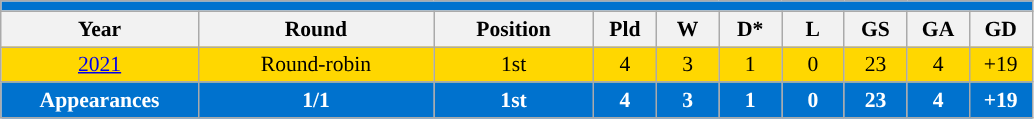<table class="wikitable" style="text-align: center;font-size:90%;">
<tr>
<th colspan="10" style="background: #0072CE; color: #FFFFFF;"><a href='#'></a></th>
</tr>
<tr>
<th width=125>Year</th>
<th width=150>Round</th>
<th width=100>Position</th>
<th width=35>Pld</th>
<th width=35>W</th>
<th width=35>D*</th>
<th width=35>L</th>
<th width=35>GS</th>
<th width=35>GA</th>
<th width=35>GD</th>
</tr>
<tr style="background:gold;">
<td> <a href='#'>2021</a></td>
<td>Round-robin</td>
<td>1st</td>
<td>4</td>
<td>3</td>
<td>1</td>
<td>0</td>
<td>23</td>
<td>4</td>
<td>+19</td>
</tr>
<tr>
<td colspan=1 style="background: #0072CE; color: #FFFFFF;"><strong>Appearances</strong></td>
<td style="background: #0072CE; color: #FFFFFF;"><strong>1/1</strong></td>
<td style="background: #0072CE; color: #FFFFFF;"><strong>1st</strong></td>
<td style="background: #0072CE; color: #FFFFFF;"><strong>4</strong></td>
<td style="background: #0072CE; color: #FFFFFF;"><strong>3</strong></td>
<td style="background: #0072CE; color: #FFFFFF;"><strong>1</strong></td>
<td style="background: #0072CE; color: #FFFFFF;"><strong>0</strong></td>
<td style="background: #0072CE; color: #FFFFFF;"><strong>23</strong></td>
<td style="background: #0072CE; color: #FFFFFF;"><strong>4</strong></td>
<td style="background: #0072CE; color: #FFFFFF;"><strong>+19</strong></td>
</tr>
</table>
